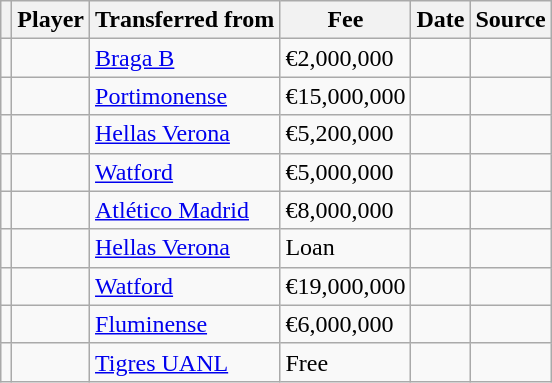<table class="wikitable plainrowheaders sortable">
<tr>
<th></th>
<th scope="col">Player</th>
<th>Transferred from</th>
<th style="width: 65px;">Fee</th>
<th scope="col">Date</th>
<th scope="col">Source</th>
</tr>
<tr>
<td align="center"></td>
<td></td>
<td> <a href='#'>Braga B</a></td>
<td>€2,000,000</td>
<td></td>
<td></td>
</tr>
<tr>
<td align="center"></td>
<td></td>
<td> <a href='#'>Portimonense</a></td>
<td>€15,000,000</td>
<td></td>
<td></td>
</tr>
<tr>
<td align="center"></td>
<td></td>
<td> <a href='#'>Hellas Verona</a></td>
<td>€5,200,000</td>
<td></td>
<td></td>
</tr>
<tr>
<td align="center"></td>
<td></td>
<td> <a href='#'>Watford</a></td>
<td>€5,000,000</td>
<td></td>
<td></td>
</tr>
<tr>
<td align="center"></td>
<td></td>
<td> <a href='#'>Atlético Madrid</a></td>
<td>€8,000,000</td>
<td></td>
<td></td>
</tr>
<tr>
<td align="center"></td>
<td></td>
<td> <a href='#'>Hellas Verona</a></td>
<td>Loan</td>
<td></td>
<td></td>
</tr>
<tr>
<td align="center"></td>
<td></td>
<td> <a href='#'>Watford</a></td>
<td>€19,000,000</td>
<td></td>
<td></td>
</tr>
<tr>
<td align="center"></td>
<td></td>
<td> <a href='#'>Fluminense</a></td>
<td>€6,000,000</td>
<td></td>
<td></td>
</tr>
<tr>
<td align="center"></td>
<td></td>
<td> <a href='#'>Tigres UANL</a></td>
<td>Free</td>
<td></td>
<td></td>
</tr>
</table>
